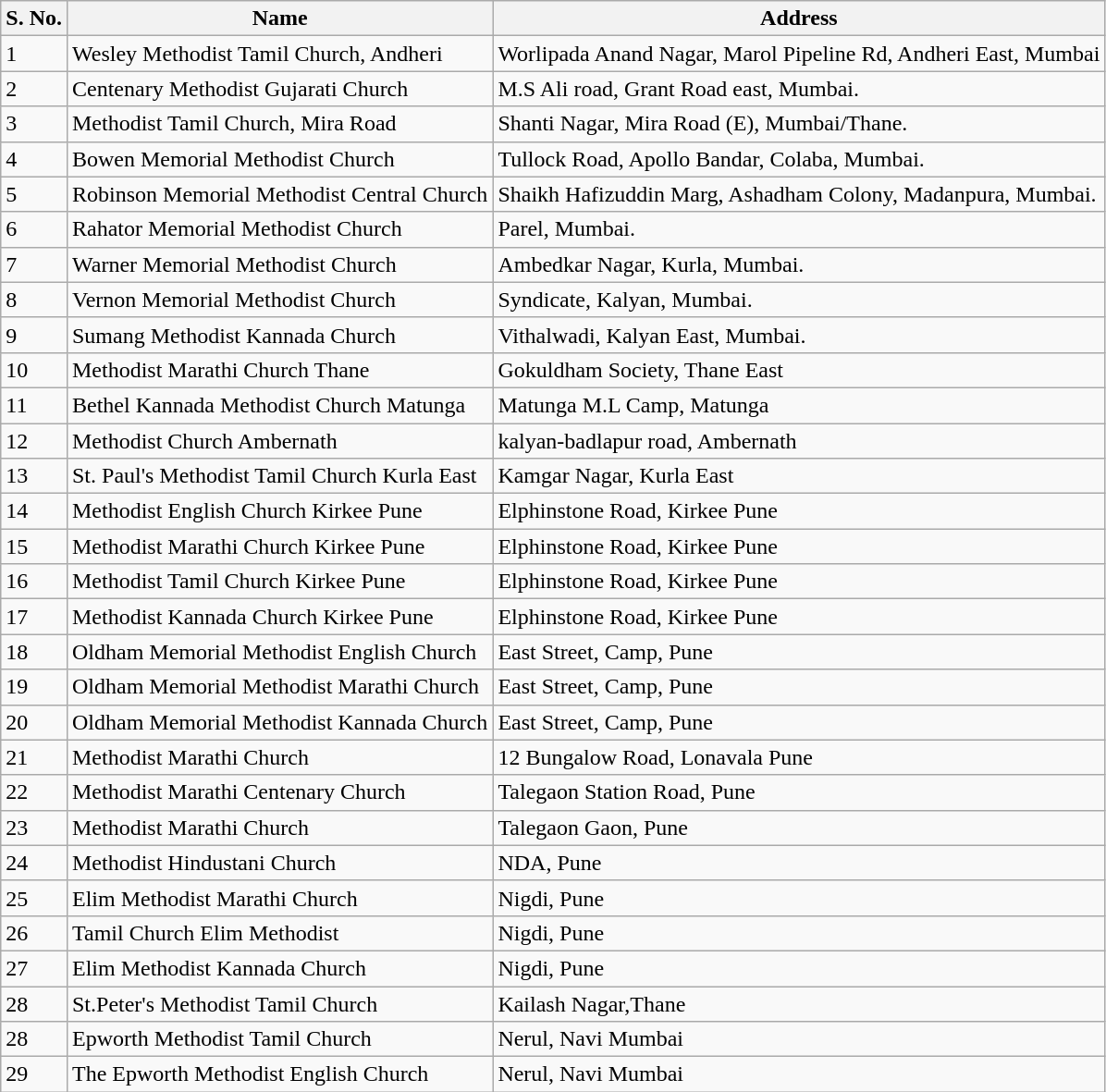<table class="wikitable">
<tr>
<th>S. No.</th>
<th>Name</th>
<th>Address</th>
</tr>
<tr>
<td>1</td>
<td>Wesley Methodist Tamil Church, Andheri</td>
<td>Worlipada Anand Nagar, Marol Pipeline Rd, Andheri East, Mumbai</td>
</tr>
<tr>
<td>2</td>
<td>Centenary Methodist Gujarati Church</td>
<td>M.S Ali road, Grant Road east, Mumbai.</td>
</tr>
<tr>
<td>3</td>
<td>Methodist Tamil Church, Mira Road</td>
<td>Shanti Nagar, Mira Road (E), Mumbai/Thane.</td>
</tr>
<tr>
<td>4</td>
<td>Bowen Memorial Methodist Church</td>
<td>Tullock Road, Apollo Bandar, Colaba, Mumbai.</td>
</tr>
<tr>
<td>5</td>
<td>Robinson Memorial Methodist Central Church</td>
<td>Shaikh Hafizuddin Marg, Ashadham Colony, Madanpura, Mumbai.</td>
</tr>
<tr>
<td>6</td>
<td>Rahator Memorial Methodist Church</td>
<td>Parel, Mumbai.</td>
</tr>
<tr>
<td>7</td>
<td>Warner Memorial Methodist Church</td>
<td>Ambedkar Nagar, Kurla, Mumbai.</td>
</tr>
<tr>
<td>8</td>
<td>Vernon Memorial Methodist Church</td>
<td>Syndicate, Kalyan, Mumbai.</td>
</tr>
<tr>
<td>9</td>
<td>Sumang Methodist Kannada Church</td>
<td>Vithalwadi, Kalyan East, Mumbai.</td>
</tr>
<tr>
<td>10</td>
<td>Methodist Marathi Church Thane</td>
<td>Gokuldham Society, Thane East</td>
</tr>
<tr>
<td>11</td>
<td>Bethel Kannada Methodist Church Matunga</td>
<td>Matunga M.L Camp, Matunga</td>
</tr>
<tr>
<td>12</td>
<td>Methodist Church Ambernath</td>
<td>kalyan-badlapur road, Ambernath</td>
</tr>
<tr>
<td>13</td>
<td>St. Paul's Methodist Tamil Church Kurla East</td>
<td>Kamgar Nagar, Kurla East</td>
</tr>
<tr>
<td>14</td>
<td>Methodist English Church Kirkee Pune</td>
<td>Elphinstone Road, Kirkee Pune</td>
</tr>
<tr>
<td>15</td>
<td>Methodist Marathi Church Kirkee Pune</td>
<td>Elphinstone Road, Kirkee Pune</td>
</tr>
<tr>
<td>16</td>
<td>Methodist Tamil Church Kirkee Pune</td>
<td>Elphinstone Road, Kirkee Pune</td>
</tr>
<tr>
<td>17</td>
<td>Methodist Kannada Church Kirkee Pune</td>
<td>Elphinstone Road, Kirkee Pune</td>
</tr>
<tr>
<td>18</td>
<td>Oldham Memorial Methodist English Church</td>
<td>East Street, Camp, Pune</td>
</tr>
<tr>
<td>19</td>
<td>Oldham Memorial Methodist Marathi Church</td>
<td>East Street, Camp, Pune</td>
</tr>
<tr>
<td>20</td>
<td>Oldham Memorial Methodist Kannada Church</td>
<td>East Street, Camp, Pune</td>
</tr>
<tr>
<td>21</td>
<td>Methodist Marathi Church</td>
<td>12 Bungalow Road, Lonavala Pune</td>
</tr>
<tr>
<td>22</td>
<td>Methodist Marathi Centenary Church</td>
<td>Talegaon Station Road, Pune</td>
</tr>
<tr>
<td>23</td>
<td>Methodist Marathi Church</td>
<td>Talegaon Gaon, Pune</td>
</tr>
<tr>
<td>24</td>
<td>Methodist Hindustani Church</td>
<td>NDA, Pune</td>
</tr>
<tr>
<td>25</td>
<td>Elim Methodist Marathi Church</td>
<td>Nigdi, Pune</td>
</tr>
<tr>
<td>26</td>
<td>Tamil Church Elim Methodist</td>
<td>Nigdi, Pune</td>
</tr>
<tr>
<td>27</td>
<td>Elim Methodist Kannada Church</td>
<td>Nigdi, Pune</td>
</tr>
<tr>
<td>28</td>
<td>St.Peter's Methodist Tamil Church</td>
<td>Kailash Nagar,Thane</td>
</tr>
<tr>
<td>28</td>
<td>Epworth Methodist Tamil Church</td>
<td>Nerul, Navi Mumbai</td>
</tr>
<tr>
<td>29</td>
<td>The Epworth Methodist English Church</td>
<td>Nerul, Navi Mumbai</td>
</tr>
</table>
